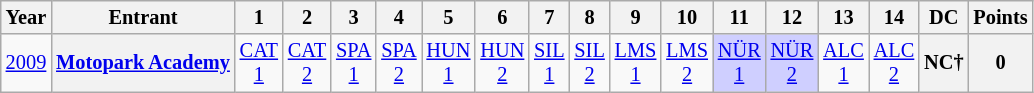<table class="wikitable" style="text-align:center; font-size:85%">
<tr>
<th>Year</th>
<th>Entrant</th>
<th>1</th>
<th>2</th>
<th>3</th>
<th>4</th>
<th>5</th>
<th>6</th>
<th>7</th>
<th>8</th>
<th>9</th>
<th>10</th>
<th>11</th>
<th>12</th>
<th>13</th>
<th>14</th>
<th>DC</th>
<th>Points</th>
</tr>
<tr>
<td><a href='#'>2009</a></td>
<th nowrap><a href='#'>Motopark Academy</a></th>
<td><a href='#'>CAT<br>1</a></td>
<td><a href='#'>CAT<br>2</a></td>
<td><a href='#'>SPA<br>1</a></td>
<td><a href='#'>SPA<br>2</a></td>
<td><a href='#'>HUN<br>1</a></td>
<td><a href='#'>HUN<br>2</a></td>
<td><a href='#'>SIL<br>1</a></td>
<td><a href='#'>SIL<br>2</a></td>
<td><a href='#'>LMS<br>1</a></td>
<td><a href='#'>LMS<br>2</a></td>
<td style="background:#cfcfff;"><a href='#'>NÜR<br>1</a><br></td>
<td style="background:#cfcfff;"><a href='#'>NÜR<br>2</a><br></td>
<td><a href='#'>ALC<br>1</a></td>
<td><a href='#'>ALC<br>2</a></td>
<th>NC†</th>
<th>0</th>
</tr>
</table>
